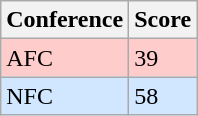<table class="wikitable">
<tr>
<th>Conference</th>
<th>Score</th>
</tr>
<tr>
<td style="background:#FFCCCC">AFC</td>
<td style="background:#FFCCCC">39</td>
</tr>
<tr>
<td style="background:#D0E7FF">NFC</td>
<td style="background:#D0E7FF">58</td>
</tr>
</table>
